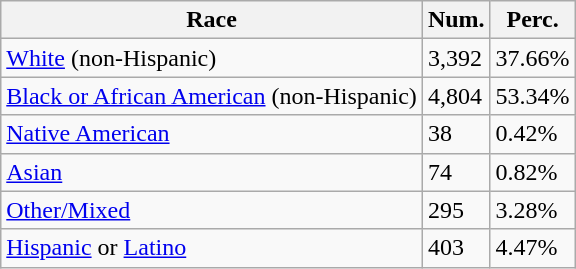<table class="wikitable">
<tr>
<th>Race</th>
<th>Num.</th>
<th>Perc.</th>
</tr>
<tr>
<td><a href='#'>White</a> (non-Hispanic)</td>
<td>3,392</td>
<td>37.66%</td>
</tr>
<tr>
<td><a href='#'>Black or African American</a> (non-Hispanic)</td>
<td>4,804</td>
<td>53.34%</td>
</tr>
<tr>
<td><a href='#'>Native American</a></td>
<td>38</td>
<td>0.42%</td>
</tr>
<tr>
<td><a href='#'>Asian</a></td>
<td>74</td>
<td>0.82%</td>
</tr>
<tr>
<td><a href='#'>Other/Mixed</a></td>
<td>295</td>
<td>3.28%</td>
</tr>
<tr>
<td><a href='#'>Hispanic</a> or <a href='#'>Latino</a></td>
<td>403</td>
<td>4.47%</td>
</tr>
</table>
